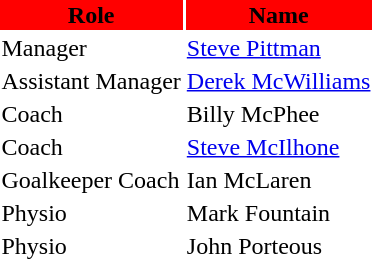<table class="toccolours">
<tr>
<th style="background:red;">Role</th>
<th style="background:red;">Name</th>
</tr>
<tr>
<td>Manager</td>
<td> <a href='#'>Steve Pittman</a></td>
</tr>
<tr>
<td>Assistant Manager</td>
<td> <a href='#'>Derek McWilliams</a></td>
</tr>
<tr>
<td>Coach</td>
<td> Billy McPhee</td>
</tr>
<tr>
<td>Coach</td>
<td> <a href='#'>Steve McIlhone</a></td>
</tr>
<tr>
<td>Goalkeeper Coach</td>
<td> Ian McLaren</td>
</tr>
<tr>
<td>Physio</td>
<td> Mark Fountain</td>
</tr>
<tr>
<td>Physio</td>
<td> John Porteous</td>
</tr>
</table>
